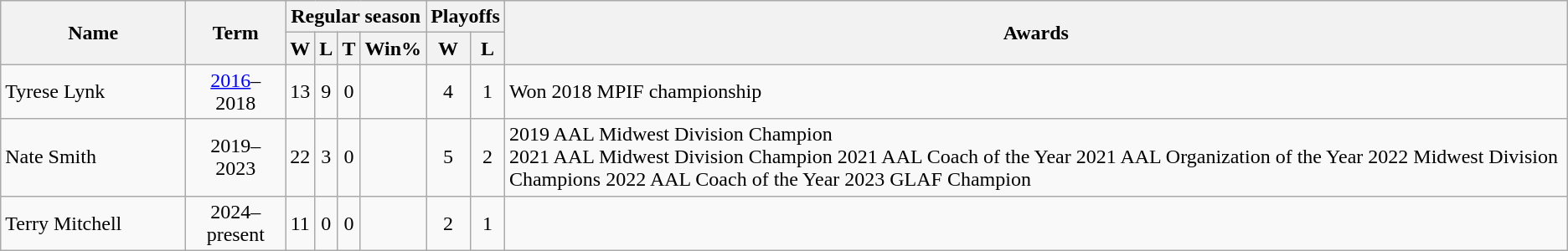<table class="wikitable" style="text-align:center">
<tr>
<th rowspan="2" style="width:140px;">Name</th>
<th rowspan="2">Term</th>
<th colspan="4">Regular season</th>
<th colspan="2">Playoffs</th>
<th rowspan="2">Awards</th>
</tr>
<tr>
<th>W</th>
<th>L</th>
<th>T</th>
<th>Win%</th>
<th>W</th>
<th>L</th>
</tr>
<tr>
<td align=left>Tyrese Lynk</td>
<td><a href='#'>2016</a>–2018</td>
<td>13</td>
<td>9</td>
<td>0</td>
<td></td>
<td>4</td>
<td>1</td>
<td align=left>Won 2018 MPIF championship</td>
</tr>
<tr>
<td align=left>Nate Smith</td>
<td>2019–2023</td>
<td>22</td>
<td>3</td>
<td>0</td>
<td></td>
<td>5</td>
<td>2</td>
<td align="left">2019 AAL Midwest Division Champion<br>2021 AAL Midwest Division Champion
2021 AAL Coach of the Year
2021 AAL Organization of the Year
2022 Midwest Division Champions
2022 AAL Coach of the Year
2023 GLAF Champion</td>
</tr>
<tr>
<td align=left>Terry Mitchell</td>
<td>2024–present</td>
<td>11</td>
<td>0</td>
<td>0</td>
<td></td>
<td>2</td>
<td>1</td>
<td></td>
</tr>
</table>
